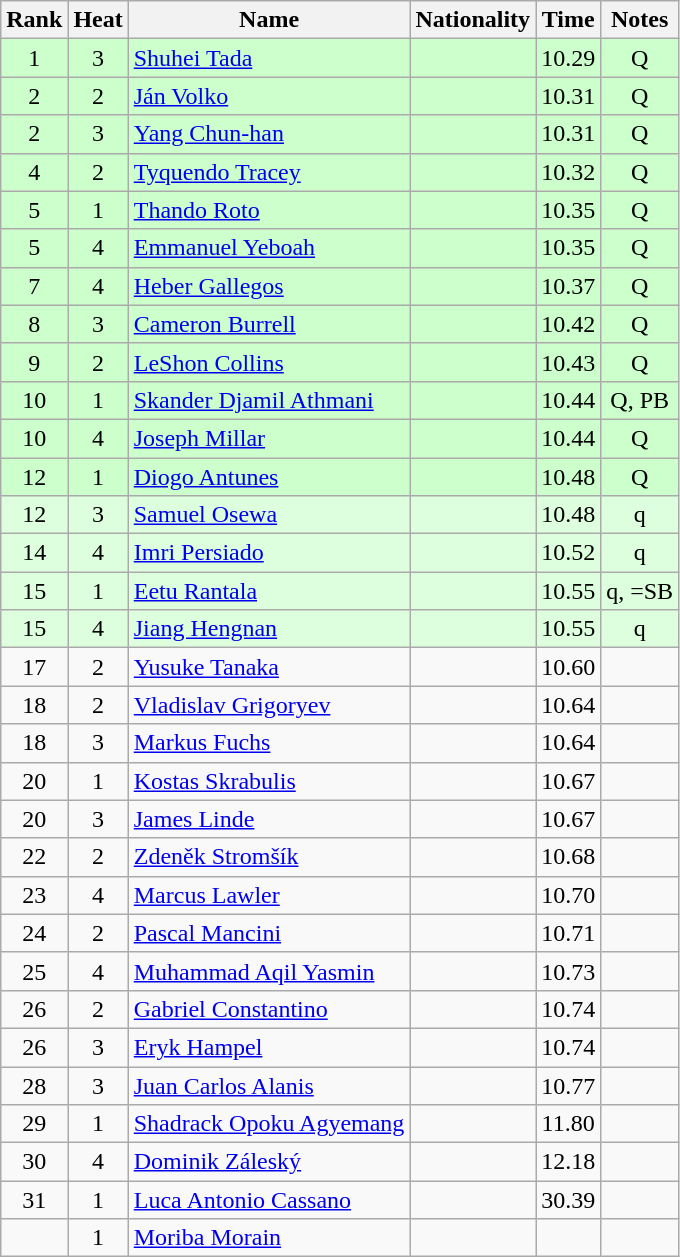<table class="wikitable sortable" style="text-align:center">
<tr>
<th>Rank</th>
<th>Heat</th>
<th>Name</th>
<th>Nationality</th>
<th>Time</th>
<th>Notes</th>
</tr>
<tr bgcolor=ccffcc>
<td>1</td>
<td>3</td>
<td align=left><a href='#'>Shuhei Tada</a></td>
<td align=left></td>
<td>10.29</td>
<td>Q</td>
</tr>
<tr bgcolor=ccffcc>
<td>2</td>
<td>2</td>
<td align=left><a href='#'>Ján Volko</a></td>
<td align=left></td>
<td>10.31</td>
<td>Q</td>
</tr>
<tr bgcolor=ccffcc>
<td>2</td>
<td>3</td>
<td align=left><a href='#'>Yang Chun-han</a></td>
<td align=left></td>
<td>10.31</td>
<td>Q</td>
</tr>
<tr bgcolor=ccffcc>
<td>4</td>
<td>2</td>
<td align=left><a href='#'>Tyquendo Tracey</a></td>
<td align=left></td>
<td>10.32</td>
<td>Q</td>
</tr>
<tr bgcolor=ccffcc>
<td>5</td>
<td>1</td>
<td align=left><a href='#'>Thando Roto</a></td>
<td align=left></td>
<td>10.35</td>
<td>Q</td>
</tr>
<tr bgcolor=ccffcc>
<td>5</td>
<td>4</td>
<td align=left><a href='#'>Emmanuel Yeboah</a></td>
<td align=left></td>
<td>10.35</td>
<td>Q</td>
</tr>
<tr bgcolor=ccffcc>
<td>7</td>
<td>4</td>
<td align=left><a href='#'>Heber Gallegos</a></td>
<td align=left></td>
<td>10.37</td>
<td>Q</td>
</tr>
<tr bgcolor=ccffcc>
<td>8</td>
<td>3</td>
<td align=left><a href='#'>Cameron Burrell</a></td>
<td align=left></td>
<td>10.42</td>
<td>Q</td>
</tr>
<tr bgcolor=ccffcc>
<td>9</td>
<td>2</td>
<td align=left><a href='#'>LeShon Collins</a></td>
<td align=left></td>
<td>10.43</td>
<td>Q</td>
</tr>
<tr bgcolor=ccffcc>
<td>10</td>
<td>1</td>
<td align=left><a href='#'>Skander Djamil Athmani</a></td>
<td align=left></td>
<td>10.44</td>
<td>Q, PB</td>
</tr>
<tr bgcolor=ccffcc>
<td>10</td>
<td>4</td>
<td align=left><a href='#'>Joseph Millar</a></td>
<td align=left></td>
<td>10.44</td>
<td>Q</td>
</tr>
<tr bgcolor=ccffcc>
<td>12</td>
<td>1</td>
<td align=left><a href='#'>Diogo Antunes</a></td>
<td align=left></td>
<td>10.48</td>
<td>Q</td>
</tr>
<tr bgcolor=ddffdd>
<td>12</td>
<td>3</td>
<td align=left><a href='#'>Samuel Osewa</a></td>
<td align=left></td>
<td>10.48</td>
<td>q</td>
</tr>
<tr bgcolor=ddffdd>
<td>14</td>
<td>4</td>
<td align=left><a href='#'>Imri Persiado</a></td>
<td align=left></td>
<td>10.52</td>
<td>q</td>
</tr>
<tr bgcolor=ddffdd>
<td>15</td>
<td>1</td>
<td align=left><a href='#'>Eetu Rantala</a></td>
<td align=left></td>
<td>10.55</td>
<td>q, =SB</td>
</tr>
<tr bgcolor=ddffdd>
<td>15</td>
<td>4</td>
<td align=left><a href='#'>Jiang Hengnan</a></td>
<td align=left></td>
<td>10.55</td>
<td>q</td>
</tr>
<tr>
<td>17</td>
<td>2</td>
<td align=left><a href='#'>Yusuke Tanaka</a></td>
<td align=left></td>
<td>10.60</td>
<td></td>
</tr>
<tr>
<td>18</td>
<td>2</td>
<td align=left><a href='#'>Vladislav Grigoryev</a></td>
<td align=left></td>
<td>10.64</td>
<td></td>
</tr>
<tr>
<td>18</td>
<td>3</td>
<td align=left><a href='#'>Markus Fuchs</a></td>
<td align=left></td>
<td>10.64</td>
<td></td>
</tr>
<tr>
<td>20</td>
<td>1</td>
<td align=left><a href='#'>Kostas Skrabulis</a></td>
<td align=left></td>
<td>10.67</td>
<td></td>
</tr>
<tr>
<td>20</td>
<td>3</td>
<td align=left><a href='#'>James Linde</a></td>
<td align=left></td>
<td>10.67</td>
<td></td>
</tr>
<tr>
<td>22</td>
<td>2</td>
<td align=left><a href='#'>Zdeněk Stromšík</a></td>
<td align=left></td>
<td>10.68</td>
<td></td>
</tr>
<tr>
<td>23</td>
<td>4</td>
<td align=left><a href='#'>Marcus Lawler</a></td>
<td align=left></td>
<td>10.70</td>
<td></td>
</tr>
<tr>
<td>24</td>
<td>2</td>
<td align=left><a href='#'>Pascal Mancini</a></td>
<td align=left></td>
<td>10.71</td>
<td></td>
</tr>
<tr>
<td>25</td>
<td>4</td>
<td align=left><a href='#'>Muhammad Aqil Yasmin</a></td>
<td align=left></td>
<td>10.73</td>
<td></td>
</tr>
<tr>
<td>26</td>
<td>2</td>
<td align=left><a href='#'>Gabriel Constantino</a></td>
<td align=left></td>
<td>10.74</td>
<td></td>
</tr>
<tr>
<td>26</td>
<td>3</td>
<td align=left><a href='#'>Eryk Hampel</a></td>
<td align=left></td>
<td>10.74</td>
<td></td>
</tr>
<tr>
<td>28</td>
<td>3</td>
<td align=left><a href='#'>Juan Carlos Alanis</a></td>
<td align=left></td>
<td>10.77</td>
<td></td>
</tr>
<tr>
<td>29</td>
<td>1</td>
<td align=left><a href='#'>Shadrack Opoku Agyemang</a></td>
<td align=left></td>
<td>11.80</td>
<td></td>
</tr>
<tr>
<td>30</td>
<td>4</td>
<td align=left><a href='#'>Dominik Záleský</a></td>
<td align=left></td>
<td>12.18</td>
<td></td>
</tr>
<tr>
<td>31</td>
<td>1</td>
<td align=left><a href='#'>Luca Antonio Cassano</a></td>
<td align=left></td>
<td>30.39</td>
<td></td>
</tr>
<tr>
<td></td>
<td>1</td>
<td align=left><a href='#'>Moriba Morain</a></td>
<td align=left></td>
<td></td>
<td></td>
</tr>
</table>
